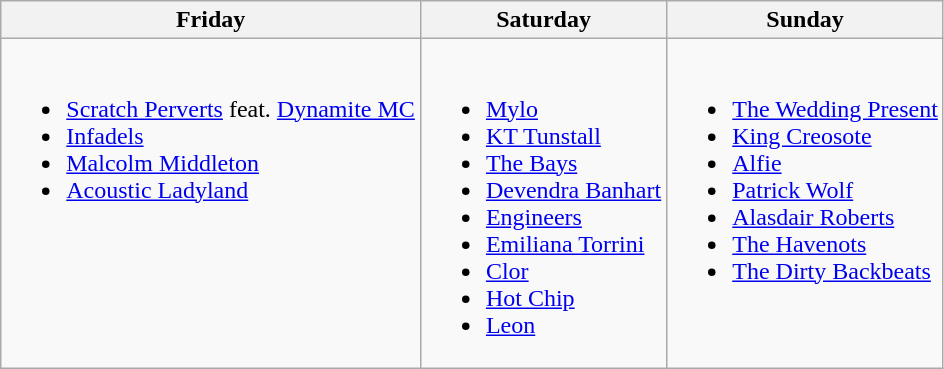<table class="wikitable">
<tr>
<th>Friday</th>
<th>Saturday</th>
<th>Sunday</th>
</tr>
<tr>
<td valign=top><br><ul><li><a href='#'>Scratch Perverts</a> feat. <a href='#'>Dynamite MC</a></li><li><a href='#'>Infadels</a></li><li><a href='#'>Malcolm Middleton</a></li><li><a href='#'>Acoustic Ladyland</a></li></ul></td>
<td valign=top><br><ul><li><a href='#'>Mylo</a></li><li><a href='#'>KT Tunstall</a></li><li><a href='#'>The Bays</a></li><li><a href='#'>Devendra Banhart</a></li><li><a href='#'>Engineers</a></li><li><a href='#'>Emiliana Torrini</a></li><li><a href='#'>Clor</a></li><li><a href='#'>Hot Chip</a></li><li><a href='#'>Leon</a></li></ul></td>
<td valign=top><br><ul><li><a href='#'>The Wedding Present</a></li><li><a href='#'>King Creosote</a></li><li><a href='#'>Alfie</a></li><li><a href='#'>Patrick Wolf</a></li><li><a href='#'>Alasdair Roberts</a></li><li><a href='#'>The Havenots</a></li><li><a href='#'>The Dirty Backbeats</a></li></ul></td>
</tr>
</table>
